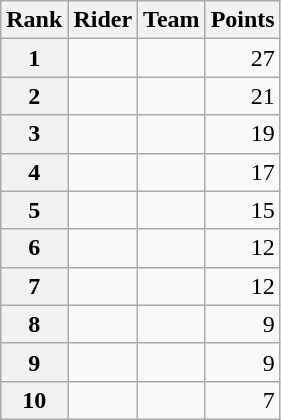<table class="wikitable" margin-bottom:0;">
<tr>
<th scope="col">Rank</th>
<th scope="col">Rider</th>
<th scope="col">Team</th>
<th scope="col">Points</th>
</tr>
<tr>
<th scope="row">1</th>
<td> </td>
<td></td>
<td align="right">27</td>
</tr>
<tr>
<th scope="row">2</th>
<td></td>
<td></td>
<td align="right">21</td>
</tr>
<tr>
<th scope="row">3</th>
<td></td>
<td></td>
<td align="right">19</td>
</tr>
<tr>
<th scope="row">4</th>
<td></td>
<td></td>
<td align="right">17</td>
</tr>
<tr>
<th scope="row">5</th>
<td></td>
<td></td>
<td align="right">15</td>
</tr>
<tr>
<th scope="row">6</th>
<td></td>
<td></td>
<td align="right">12</td>
</tr>
<tr>
<th scope="row">7</th>
<td></td>
<td></td>
<td align="right">12</td>
</tr>
<tr>
<th scope="row">8</th>
<td></td>
<td></td>
<td align="right">9</td>
</tr>
<tr>
<th scope="row">9</th>
<td></td>
<td></td>
<td align="right">9</td>
</tr>
<tr>
<th scope="row">10</th>
<td></td>
<td></td>
<td align="right">7</td>
</tr>
</table>
